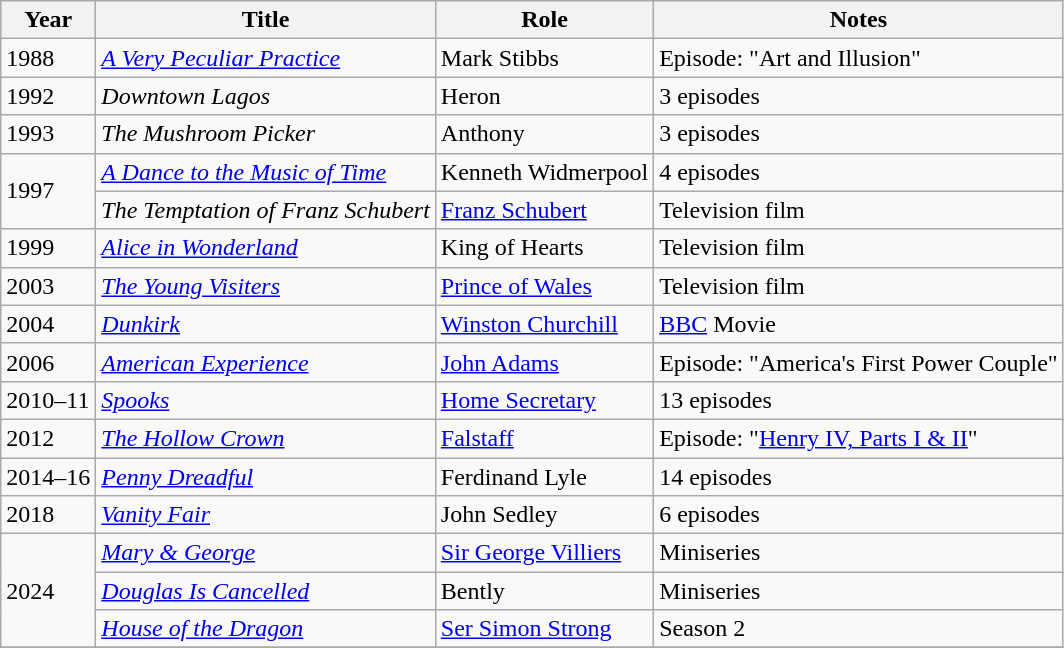<table class="wikitable unsortable">
<tr>
<th>Year</th>
<th>Title</th>
<th>Role</th>
<th class="unsortable">Notes</th>
</tr>
<tr>
<td>1988</td>
<td><em><a href='#'>A Very Peculiar Practice</a></em></td>
<td>Mark Stibbs</td>
<td>Episode: "Art and Illusion"</td>
</tr>
<tr>
<td>1992</td>
<td><em>Downtown Lagos</em></td>
<td>Heron</td>
<td>3 episodes</td>
</tr>
<tr>
<td>1993</td>
<td><em>The Mushroom Picker</em></td>
<td>Anthony</td>
<td>3 episodes</td>
</tr>
<tr>
<td rowspan="2">1997</td>
<td><em><a href='#'>A Dance to the Music of Time</a></em></td>
<td>Kenneth Widmerpool</td>
<td>4 episodes</td>
</tr>
<tr>
<td><em>The Temptation of Franz Schubert</em></td>
<td><a href='#'>Franz Schubert</a></td>
<td>Television film</td>
</tr>
<tr>
<td>1999</td>
<td><em><a href='#'>Alice in Wonderland</a></em></td>
<td>King of Hearts</td>
<td>Television film</td>
</tr>
<tr>
<td>2003</td>
<td><em><a href='#'>The Young Visiters</a></em></td>
<td><a href='#'>Prince of Wales</a></td>
<td>Television film</td>
</tr>
<tr>
<td>2004</td>
<td><em><a href='#'>Dunkirk</a></em></td>
<td><a href='#'>Winston Churchill</a></td>
<td><a href='#'>BBC</a> Movie</td>
</tr>
<tr>
<td>2006</td>
<td><em><a href='#'>American Experience</a></em></td>
<td><a href='#'>John Adams</a></td>
<td>Episode: "America's First Power Couple"</td>
</tr>
<tr>
<td>2010–11</td>
<td><em><a href='#'>Spooks</a></em></td>
<td><a href='#'>Home Secretary</a></td>
<td>13 episodes</td>
</tr>
<tr>
<td>2012</td>
<td><em><a href='#'>The Hollow Crown</a></em></td>
<td><a href='#'>Falstaff</a></td>
<td>Episode: "<a href='#'>Henry IV, Parts I & II</a>"</td>
</tr>
<tr>
<td>2014–16</td>
<td><em><a href='#'>Penny Dreadful</a></em></td>
<td>Ferdinand Lyle</td>
<td>14 episodes</td>
</tr>
<tr>
<td>2018</td>
<td><em><a href='#'>Vanity Fair</a></em></td>
<td>John Sedley</td>
<td>6 episodes</td>
</tr>
<tr>
<td rowspan="3">2024</td>
<td><em><a href='#'>Mary & George</a></em></td>
<td><a href='#'>Sir George Villiers</a></td>
<td>Miniseries</td>
</tr>
<tr>
<td><em><a href='#'>Douglas Is Cancelled</a></em></td>
<td>Bently</td>
<td>Miniseries</td>
</tr>
<tr>
<td><em><a href='#'>House of the Dragon</a></em></td>
<td><a href='#'>Ser Simon Strong</a></td>
<td>Season 2</td>
</tr>
<tr>
</tr>
</table>
